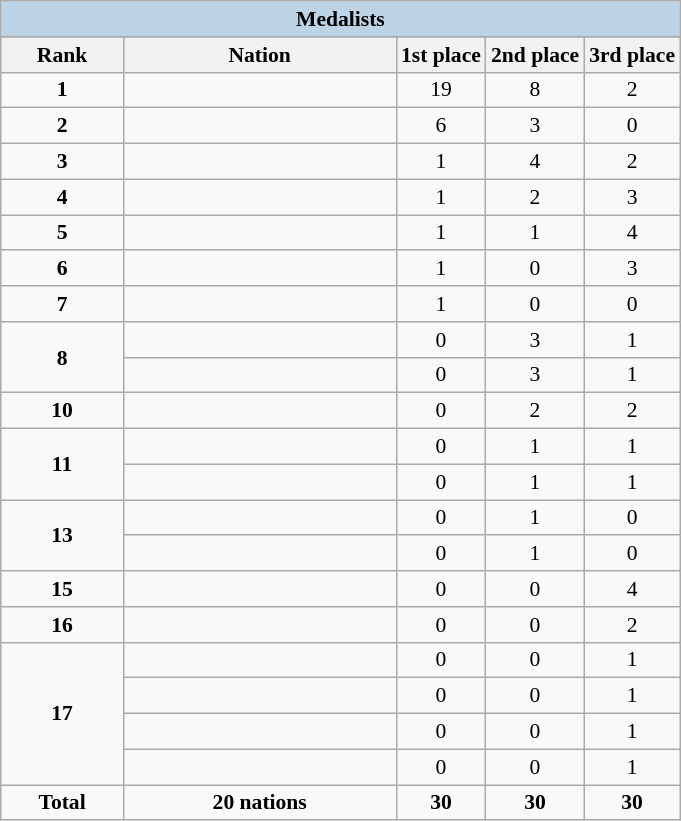<table class="wikitable" style="text-align:center; font-size:90%">
<tr>
<td colspan="6" style="background:#BCD4E6"><strong>Medalists</strong></td>
</tr>
<tr>
</tr>
<tr style="background-color:#EDEDED;">
<th width="75px" class="hintergrundfarbe5">Rank</th>
<th width="175px" class="hintergrundfarbe6">Nation</th>
<th>1st place</th>
<th>2nd place</th>
<th>3rd place</th>
</tr>
<tr>
<td><strong>1</strong></td>
<td align=left></td>
<td>19</td>
<td>8</td>
<td>2</td>
</tr>
<tr>
<td><strong>2</strong></td>
<td align=left><em></em></td>
<td>6</td>
<td>3</td>
<td>0</td>
</tr>
<tr>
<td><strong>3</strong></td>
<td align=left></td>
<td>1</td>
<td>4</td>
<td>2</td>
</tr>
<tr>
<td><strong>4</strong></td>
<td align=left></td>
<td>1</td>
<td>2</td>
<td>3</td>
</tr>
<tr>
<td><strong>5</strong></td>
<td align=left></td>
<td>1</td>
<td>1</td>
<td>4</td>
</tr>
<tr>
<td><strong>6</strong></td>
<td align=left></td>
<td>1</td>
<td>0</td>
<td>3</td>
</tr>
<tr>
<td><strong>7</strong></td>
<td align=left><em></em></td>
<td>1</td>
<td>0</td>
<td>0</td>
</tr>
<tr>
<td rowspan=2><strong>8</strong></td>
<td align=left></td>
<td>0</td>
<td>3</td>
<td>1</td>
</tr>
<tr>
<td align=left><em></em></td>
<td>0</td>
<td>3</td>
<td>1</td>
</tr>
<tr>
<td><strong>10</strong></td>
<td align=left></td>
<td>0</td>
<td>2</td>
<td>2</td>
</tr>
<tr>
<td rowspan=2><strong>11</strong></td>
<td align=left></td>
<td>0</td>
<td>1</td>
<td>1</td>
</tr>
<tr>
<td align=left></td>
<td>0</td>
<td>1</td>
<td>1</td>
</tr>
<tr>
<td rowspan=2><strong>13</strong></td>
<td align=left></td>
<td>0</td>
<td>1</td>
<td>0</td>
</tr>
<tr>
<td align=left></td>
<td>0</td>
<td>1</td>
<td>0</td>
</tr>
<tr>
<td><strong>15</strong></td>
<td align=left></td>
<td>0</td>
<td>0</td>
<td>4</td>
</tr>
<tr>
<td><strong>16</strong></td>
<td align=left></td>
<td>0</td>
<td>0</td>
<td>2</td>
</tr>
<tr>
<td rowspan=4><strong>17</strong></td>
<td align=left></td>
<td>0</td>
<td>0</td>
<td>1</td>
</tr>
<tr>
<td align=left></td>
<td>0</td>
<td>0</td>
<td>1</td>
</tr>
<tr>
<td align=left></td>
<td>0</td>
<td>0</td>
<td>1</td>
</tr>
<tr>
<td align=left><em></em></td>
<td>0</td>
<td>0</td>
<td>1</td>
</tr>
<tr>
<td><strong>Total</strong></td>
<td><strong>20 nations</strong></td>
<td><strong>30</strong></td>
<td><strong>30</strong></td>
<td><strong>30</strong></td>
</tr>
</table>
